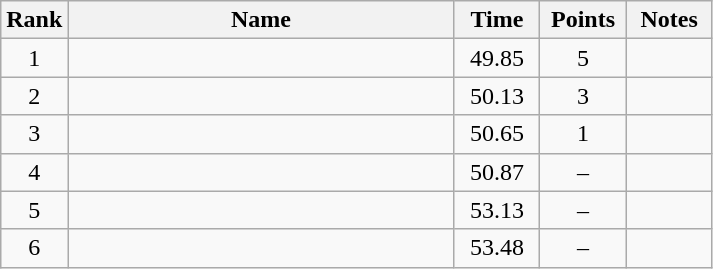<table class="wikitable" style="text-align:center">
<tr>
<th>Rank</th>
<th style="width:250px;">Name</th>
<th style="width:50px;">Time</th>
<th style="width:50px;">Points</th>
<th style="width:50px;">Notes</th>
</tr>
<tr>
<td>1</td>
<td style="text-align:left;"></td>
<td>49.85</td>
<td>5</td>
<td></td>
</tr>
<tr>
<td>2</td>
<td style="text-align:left;"></td>
<td>50.13</td>
<td>3</td>
<td></td>
</tr>
<tr>
<td>3</td>
<td style="text-align:left;"></td>
<td>50.65</td>
<td>1</td>
<td></td>
</tr>
<tr>
<td>4</td>
<td style="text-align:left;"> </td>
<td>50.87</td>
<td>–</td>
<td></td>
</tr>
<tr>
<td>5</td>
<td style="text-align:left;"> </td>
<td>53.13</td>
<td>–</td>
<td></td>
</tr>
<tr>
<td>6</td>
<td style="text-align:left;"> </td>
<td>53.48</td>
<td>–</td>
<td></td>
</tr>
</table>
